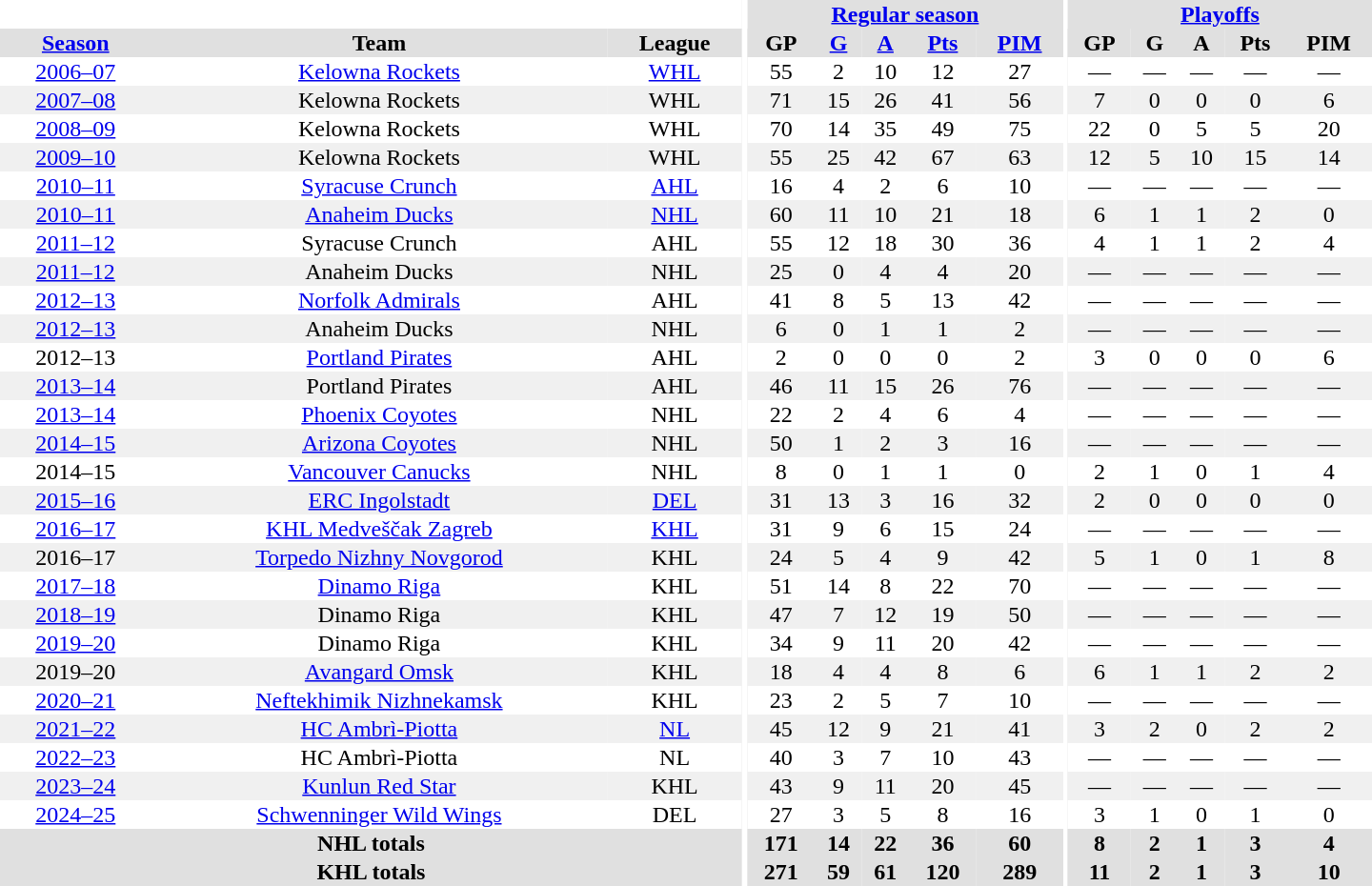<table border="0" cellpadding="1" cellspacing="0" style="text-align:center; width:60em">
<tr bgcolor="#e0e0e0">
<th colspan="3" bgcolor="#ffffff"></th>
<th rowspan="99" bgcolor="#ffffff"></th>
<th colspan="5"><a href='#'>Regular season</a></th>
<th rowspan="99" bgcolor="#ffffff"></th>
<th colspan="5"><a href='#'>Playoffs</a></th>
</tr>
<tr bgcolor="#e0e0e0">
<th><a href='#'>Season</a></th>
<th>Team</th>
<th>League</th>
<th>GP</th>
<th><a href='#'>G</a></th>
<th><a href='#'>A</a></th>
<th><a href='#'>Pts</a></th>
<th><a href='#'>PIM</a></th>
<th>GP</th>
<th>G</th>
<th>A</th>
<th>Pts</th>
<th>PIM</th>
</tr>
<tr>
<td><a href='#'>2006–07</a></td>
<td><a href='#'>Kelowna Rockets</a></td>
<td><a href='#'>WHL</a></td>
<td>55</td>
<td>2</td>
<td>10</td>
<td>12</td>
<td>27</td>
<td>—</td>
<td>—</td>
<td>—</td>
<td>—</td>
<td>—</td>
</tr>
<tr style="background:#f0f0f0;">
<td><a href='#'>2007–08</a></td>
<td>Kelowna Rockets</td>
<td>WHL</td>
<td>71</td>
<td>15</td>
<td>26</td>
<td>41</td>
<td>56</td>
<td>7</td>
<td>0</td>
<td>0</td>
<td>0</td>
<td>6</td>
</tr>
<tr>
<td><a href='#'>2008–09</a></td>
<td>Kelowna Rockets</td>
<td>WHL</td>
<td>70</td>
<td>14</td>
<td>35</td>
<td>49</td>
<td>75</td>
<td>22</td>
<td>0</td>
<td>5</td>
<td>5</td>
<td>20</td>
</tr>
<tr style="background:#f0f0f0;">
<td><a href='#'>2009–10</a></td>
<td>Kelowna Rockets</td>
<td>WHL</td>
<td>55</td>
<td>25</td>
<td>42</td>
<td>67</td>
<td>63</td>
<td>12</td>
<td>5</td>
<td>10</td>
<td>15</td>
<td>14</td>
</tr>
<tr>
<td><a href='#'>2010–11</a></td>
<td><a href='#'>Syracuse Crunch</a></td>
<td><a href='#'>AHL</a></td>
<td>16</td>
<td>4</td>
<td>2</td>
<td>6</td>
<td>10</td>
<td>—</td>
<td>—</td>
<td>—</td>
<td>—</td>
<td>—</td>
</tr>
<tr style="background:#f0f0f0;">
<td><a href='#'>2010–11</a></td>
<td><a href='#'>Anaheim Ducks</a></td>
<td><a href='#'>NHL</a></td>
<td>60</td>
<td>11</td>
<td>10</td>
<td>21</td>
<td>18</td>
<td>6</td>
<td>1</td>
<td>1</td>
<td>2</td>
<td>0</td>
</tr>
<tr>
<td><a href='#'>2011–12</a></td>
<td>Syracuse Crunch</td>
<td>AHL</td>
<td>55</td>
<td>12</td>
<td>18</td>
<td>30</td>
<td>36</td>
<td>4</td>
<td>1</td>
<td>1</td>
<td>2</td>
<td>4</td>
</tr>
<tr style="background:#f0f0f0;">
<td><a href='#'>2011–12</a></td>
<td>Anaheim Ducks</td>
<td>NHL</td>
<td>25</td>
<td>0</td>
<td>4</td>
<td>4</td>
<td>20</td>
<td>—</td>
<td>—</td>
<td>—</td>
<td>—</td>
<td>—</td>
</tr>
<tr>
<td><a href='#'>2012–13</a></td>
<td><a href='#'>Norfolk Admirals</a></td>
<td>AHL</td>
<td>41</td>
<td>8</td>
<td>5</td>
<td>13</td>
<td>42</td>
<td>—</td>
<td>—</td>
<td>—</td>
<td>—</td>
<td>—</td>
</tr>
<tr style="background:#f0f0f0;">
<td><a href='#'>2012–13</a></td>
<td>Anaheim Ducks</td>
<td>NHL</td>
<td>6</td>
<td>0</td>
<td>1</td>
<td>1</td>
<td>2</td>
<td>—</td>
<td>—</td>
<td>—</td>
<td>—</td>
<td>—</td>
</tr>
<tr>
<td>2012–13</td>
<td><a href='#'>Portland Pirates</a></td>
<td>AHL</td>
<td>2</td>
<td>0</td>
<td>0</td>
<td>0</td>
<td>2</td>
<td>3</td>
<td>0</td>
<td>0</td>
<td>0</td>
<td>6</td>
</tr>
<tr style="background:#f0f0f0;">
<td><a href='#'>2013–14</a></td>
<td>Portland Pirates</td>
<td>AHL</td>
<td>46</td>
<td>11</td>
<td>15</td>
<td>26</td>
<td>76</td>
<td>—</td>
<td>—</td>
<td>—</td>
<td>—</td>
<td>—</td>
</tr>
<tr>
<td><a href='#'>2013–14</a></td>
<td><a href='#'>Phoenix Coyotes</a></td>
<td>NHL</td>
<td>22</td>
<td>2</td>
<td>4</td>
<td>6</td>
<td>4</td>
<td>—</td>
<td>—</td>
<td>—</td>
<td>—</td>
<td>—</td>
</tr>
<tr style="background:#f0f0f0;">
<td><a href='#'>2014–15</a></td>
<td><a href='#'>Arizona Coyotes</a></td>
<td>NHL</td>
<td>50</td>
<td>1</td>
<td>2</td>
<td>3</td>
<td>16</td>
<td>—</td>
<td>—</td>
<td>—</td>
<td>—</td>
<td>—</td>
</tr>
<tr>
<td>2014–15</td>
<td><a href='#'>Vancouver Canucks</a></td>
<td>NHL</td>
<td>8</td>
<td>0</td>
<td>1</td>
<td>1</td>
<td>0</td>
<td>2</td>
<td>1</td>
<td>0</td>
<td>1</td>
<td>4</td>
</tr>
<tr style="background:#f0f0f0;">
<td><a href='#'>2015–16</a></td>
<td><a href='#'>ERC Ingolstadt</a></td>
<td><a href='#'>DEL</a></td>
<td>31</td>
<td>13</td>
<td>3</td>
<td>16</td>
<td>32</td>
<td>2</td>
<td>0</td>
<td>0</td>
<td>0</td>
<td>0</td>
</tr>
<tr>
<td><a href='#'>2016–17</a></td>
<td><a href='#'>KHL Medveščak Zagreb</a></td>
<td><a href='#'>KHL</a></td>
<td>31</td>
<td>9</td>
<td>6</td>
<td>15</td>
<td>24</td>
<td>—</td>
<td>—</td>
<td>—</td>
<td>—</td>
<td>—</td>
</tr>
<tr style="background:#f0f0f0;">
<td>2016–17</td>
<td><a href='#'>Torpedo Nizhny Novgorod</a></td>
<td>KHL</td>
<td>24</td>
<td>5</td>
<td>4</td>
<td>9</td>
<td>42</td>
<td>5</td>
<td>1</td>
<td>0</td>
<td>1</td>
<td>8</td>
</tr>
<tr>
<td><a href='#'>2017–18</a></td>
<td><a href='#'>Dinamo Riga</a></td>
<td>KHL</td>
<td>51</td>
<td>14</td>
<td>8</td>
<td>22</td>
<td>70</td>
<td>—</td>
<td>—</td>
<td>—</td>
<td>—</td>
<td>—</td>
</tr>
<tr style="background:#f0f0f0;">
<td><a href='#'>2018–19</a></td>
<td>Dinamo Riga</td>
<td>KHL</td>
<td>47</td>
<td>7</td>
<td>12</td>
<td>19</td>
<td>50</td>
<td>—</td>
<td>—</td>
<td>—</td>
<td>—</td>
<td>—</td>
</tr>
<tr>
<td><a href='#'>2019–20</a></td>
<td>Dinamo Riga</td>
<td>KHL</td>
<td>34</td>
<td>9</td>
<td>11</td>
<td>20</td>
<td>42</td>
<td>—</td>
<td>—</td>
<td>—</td>
<td>—</td>
<td>—</td>
</tr>
<tr style="background:#f0f0f0;">
<td>2019–20</td>
<td><a href='#'>Avangard Omsk</a></td>
<td>KHL</td>
<td>18</td>
<td>4</td>
<td>4</td>
<td>8</td>
<td>6</td>
<td>6</td>
<td>1</td>
<td>1</td>
<td>2</td>
<td>2</td>
</tr>
<tr>
<td><a href='#'>2020–21</a></td>
<td><a href='#'>Neftekhimik Nizhnekamsk</a></td>
<td>KHL</td>
<td>23</td>
<td>2</td>
<td>5</td>
<td>7</td>
<td>10</td>
<td>—</td>
<td>—</td>
<td>—</td>
<td>—</td>
<td>—</td>
</tr>
<tr style="background:#f0f0f0;">
<td><a href='#'>2021–22</a></td>
<td><a href='#'>HC Ambrì-Piotta</a></td>
<td><a href='#'>NL</a></td>
<td>45</td>
<td>12</td>
<td>9</td>
<td>21</td>
<td>41</td>
<td>3</td>
<td>2</td>
<td>0</td>
<td>2</td>
<td>2</td>
</tr>
<tr>
<td><a href='#'>2022–23</a></td>
<td>HC Ambrì-Piotta</td>
<td>NL</td>
<td>40</td>
<td>3</td>
<td>7</td>
<td>10</td>
<td>43</td>
<td>—</td>
<td>—</td>
<td>—</td>
<td>—</td>
<td>—</td>
</tr>
<tr style="background:#f0f0f0;">
<td><a href='#'>2023–24</a></td>
<td><a href='#'>Kunlun Red Star</a></td>
<td>KHL</td>
<td>43</td>
<td>9</td>
<td>11</td>
<td>20</td>
<td>45</td>
<td>—</td>
<td>—</td>
<td>—</td>
<td>—</td>
<td>—</td>
</tr>
<tr>
<td><a href='#'>2024–25</a></td>
<td><a href='#'>Schwenninger Wild Wings</a></td>
<td>DEL</td>
<td>27</td>
<td>3</td>
<td>5</td>
<td>8</td>
<td>16</td>
<td>3</td>
<td>1</td>
<td>0</td>
<td>1</td>
<td>0</td>
</tr>
<tr bgcolor="#e0e0e0">
<th colspan="3">NHL totals</th>
<th>171</th>
<th>14</th>
<th>22</th>
<th>36</th>
<th>60</th>
<th>8</th>
<th>2</th>
<th>1</th>
<th>3</th>
<th>4</th>
</tr>
<tr bgcolor="#e0e0e0">
<th colspan="3">KHL totals</th>
<th>271</th>
<th>59</th>
<th>61</th>
<th>120</th>
<th>289</th>
<th>11</th>
<th>2</th>
<th>1</th>
<th>3</th>
<th>10</th>
</tr>
</table>
